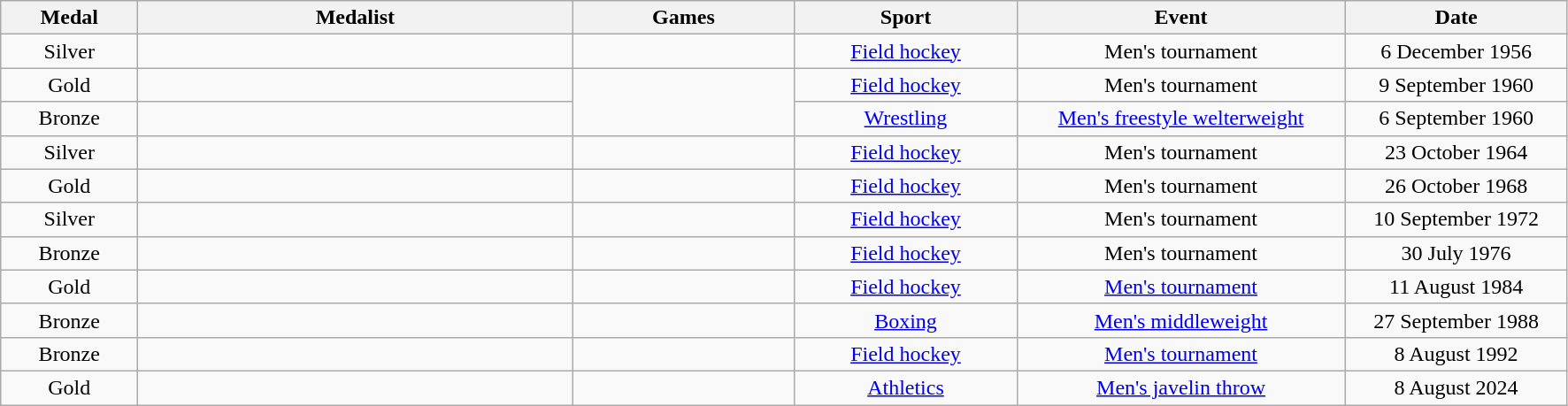<table class="wikitable" style="text-align:center;">
<tr>
<th style="width:6em">Medal</th>
<th style="width:20em">Medalist</th>
<th style="width:10em">Games</th>
<th style="width:10em">Sport</th>
<th style="width:15em">Event</th>
<th style="width:10em">Date</th>
</tr>
<tr>
<td> Silver</td>
<td><br></td>
<td> </td>
<td> <a href='#'>Field hockey</a></td>
<td>Men's tournament</td>
<td>6 December 1956</td>
</tr>
<tr>
<td> Gold</td>
<td><br></td>
<td rowspan="2"> </td>
<td> <a href='#'>Field hockey</a></td>
<td>Men's tournament</td>
<td>9 September 1960</td>
</tr>
<tr>
<td> Bronze</td>
<td></td>
<td> <a href='#'>Wrestling</a></td>
<td><a href='#'>Men's freestyle welterweight</a></td>
<td>6 September 1960</td>
</tr>
<tr>
<td> Silver</td>
<td><br></td>
<td> </td>
<td> <a href='#'>Field hockey</a></td>
<td>Men's tournament</td>
<td>23 October 1964</td>
</tr>
<tr>
<td> Gold</td>
<td><br></td>
<td> </td>
<td> <a href='#'>Field hockey</a></td>
<td>Men's tournament</td>
<td>26 October 1968</td>
</tr>
<tr>
<td> Silver</td>
<td><br></td>
<td> </td>
<td> <a href='#'>Field hockey</a></td>
<td>Men's tournament</td>
<td>10 September 1972</td>
</tr>
<tr>
<td> Bronze</td>
<td><br></td>
<td> </td>
<td> <a href='#'>Field hockey</a></td>
<td>Men's tournament</td>
<td>30 July 1976</td>
</tr>
<tr>
<td> Gold</td>
<td><br></td>
<td> </td>
<td> <a href='#'>Field hockey</a></td>
<td><a href='#'>Men's tournament</a></td>
<td>11 August 1984</td>
</tr>
<tr>
<td> Bronze</td>
<td></td>
<td> </td>
<td> <a href='#'>Boxing</a></td>
<td><a href='#'>Men's middleweight</a></td>
<td>27 September 1988</td>
</tr>
<tr>
<td> Bronze</td>
<td><br></td>
<td> </td>
<td> <a href='#'>Field hockey</a></td>
<td><a href='#'>Men's tournament</a></td>
<td>8 August 1992</td>
</tr>
<tr>
<td> Gold</td>
<td></td>
<td> </td>
<td> <a href='#'>Athletics</a></td>
<td><a href='#'>Men's javelin throw</a></td>
<td>8 August 2024</td>
</tr>
</table>
